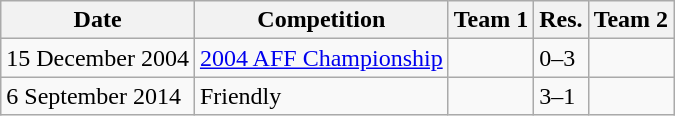<table class="wikitable">
<tr>
<th>Date</th>
<th>Competition</th>
<th>Team 1</th>
<th>Res.</th>
<th>Team 2</th>
</tr>
<tr>
<td>15 December 2004</td>
<td><a href='#'>2004 AFF Championship</a></td>
<td></td>
<td>0–3</td>
<td></td>
</tr>
<tr>
<td>6 September 2014</td>
<td>Friendly</td>
<td></td>
<td>3–1</td>
<td></td>
</tr>
</table>
